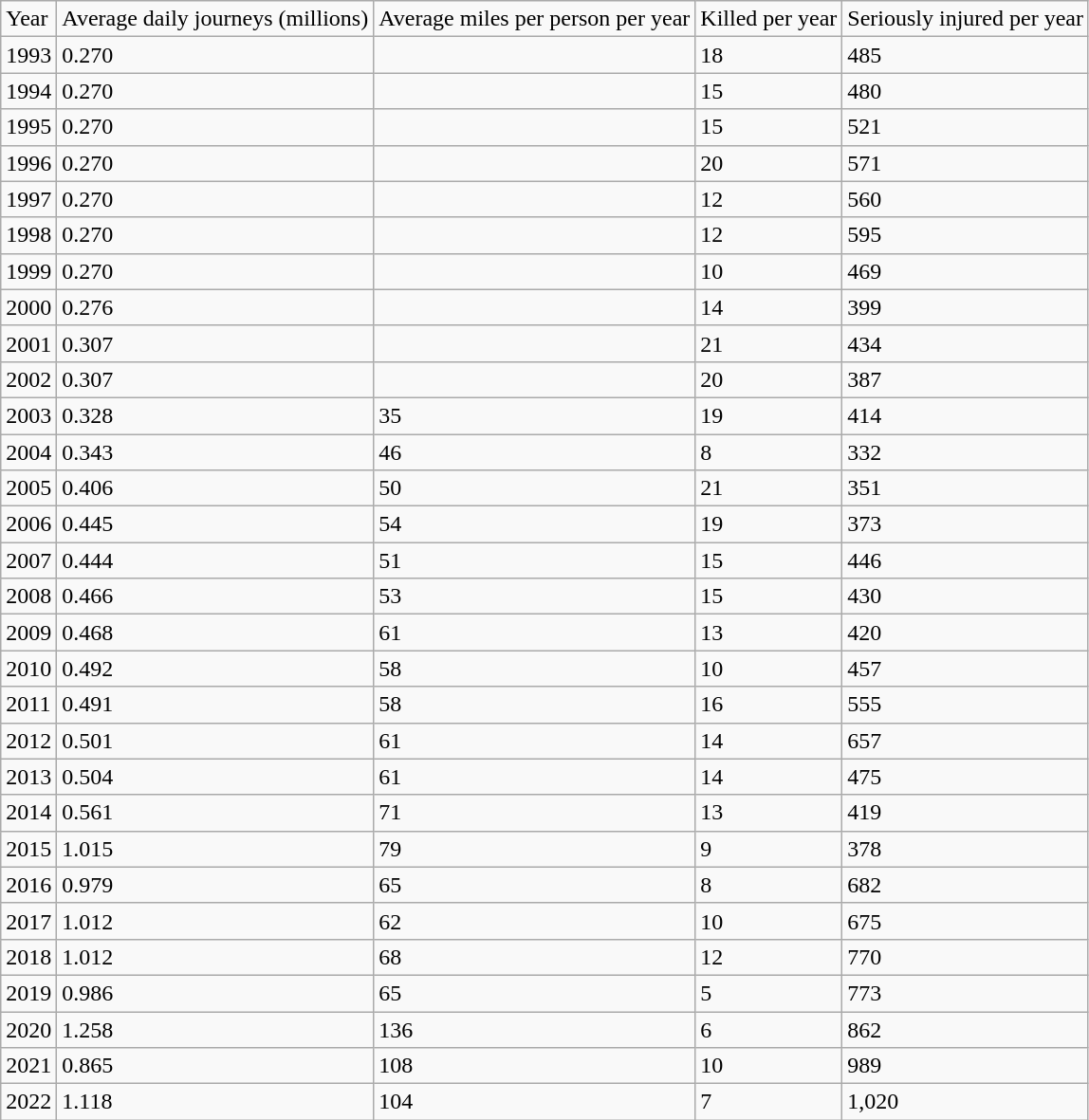<table class="wikitable sortable mw-collapsible">
<tr>
<td>Year</td>
<td>Average daily journeys (millions)</td>
<td>Average miles per person per year</td>
<td>Killed per year</td>
<td>Seriously injured per year</td>
</tr>
<tr>
<td>1993</td>
<td>0.270</td>
<td></td>
<td>18</td>
<td>485</td>
</tr>
<tr>
<td>1994</td>
<td>0.270</td>
<td></td>
<td>15</td>
<td>480</td>
</tr>
<tr>
<td>1995</td>
<td>0.270</td>
<td></td>
<td>15</td>
<td>521</td>
</tr>
<tr>
<td>1996</td>
<td>0.270</td>
<td></td>
<td>20</td>
<td>571</td>
</tr>
<tr>
<td>1997</td>
<td>0.270</td>
<td></td>
<td>12</td>
<td>560</td>
</tr>
<tr>
<td>1998</td>
<td>0.270</td>
<td></td>
<td>12</td>
<td>595</td>
</tr>
<tr>
<td>1999</td>
<td>0.270</td>
<td></td>
<td>10</td>
<td>469</td>
</tr>
<tr>
<td>2000</td>
<td>0.276</td>
<td></td>
<td>14</td>
<td>399</td>
</tr>
<tr>
<td>2001</td>
<td>0.307</td>
<td></td>
<td>21</td>
<td>434</td>
</tr>
<tr>
<td>2002</td>
<td>0.307</td>
<td></td>
<td>20</td>
<td>387</td>
</tr>
<tr>
<td>2003</td>
<td>0.328</td>
<td>35</td>
<td>19</td>
<td>414</td>
</tr>
<tr>
<td>2004</td>
<td>0.343</td>
<td>46</td>
<td>8</td>
<td>332</td>
</tr>
<tr>
<td>2005</td>
<td>0.406</td>
<td>50</td>
<td>21</td>
<td>351</td>
</tr>
<tr>
<td>2006</td>
<td>0.445</td>
<td>54</td>
<td>19</td>
<td>373</td>
</tr>
<tr>
<td>2007</td>
<td>0.444</td>
<td>51</td>
<td>15</td>
<td>446</td>
</tr>
<tr>
<td>2008</td>
<td>0.466</td>
<td>53</td>
<td>15</td>
<td>430</td>
</tr>
<tr>
<td>2009</td>
<td>0.468</td>
<td>61</td>
<td>13</td>
<td>420</td>
</tr>
<tr>
<td>2010</td>
<td>0.492</td>
<td>58</td>
<td>10</td>
<td>457</td>
</tr>
<tr>
<td>2011</td>
<td>0.491</td>
<td>58</td>
<td>16</td>
<td>555</td>
</tr>
<tr>
<td>2012</td>
<td>0.501</td>
<td>61</td>
<td>14</td>
<td>657</td>
</tr>
<tr>
<td>2013</td>
<td>0.504</td>
<td>61</td>
<td>14</td>
<td>475</td>
</tr>
<tr>
<td>2014</td>
<td>0.561</td>
<td>71</td>
<td>13</td>
<td>419</td>
</tr>
<tr>
<td>2015</td>
<td>1.015</td>
<td>79</td>
<td>9</td>
<td>378</td>
</tr>
<tr>
<td>2016</td>
<td>0.979</td>
<td>65</td>
<td>8</td>
<td>682</td>
</tr>
<tr>
<td>2017</td>
<td>1.012</td>
<td>62</td>
<td>10</td>
<td>675</td>
</tr>
<tr>
<td>2018</td>
<td>1.012</td>
<td>68</td>
<td>12</td>
<td>770</td>
</tr>
<tr>
<td>2019</td>
<td>0.986</td>
<td>65</td>
<td>5</td>
<td>773</td>
</tr>
<tr>
<td>2020</td>
<td>1.258</td>
<td>136</td>
<td>6</td>
<td>862</td>
</tr>
<tr>
<td>2021</td>
<td>0.865</td>
<td>108</td>
<td>10</td>
<td>989</td>
</tr>
<tr>
<td>2022</td>
<td>1.118</td>
<td>104</td>
<td>7</td>
<td>1,020</td>
</tr>
</table>
